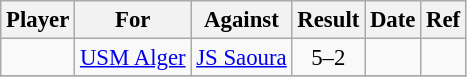<table class="wikitable" style="font-size: 95%;">
<tr>
<th>Player</th>
<th>For</th>
<th>Against</th>
<th style="text-align:center">Result</th>
<th>Date</th>
<th>Ref</th>
</tr>
<tr>
<td> </td>
<td><a href='#'>USM Alger</a></td>
<td><a href='#'>JS Saoura</a></td>
<td style="text-align:center;">5–2</td>
<td></td>
<td></td>
</tr>
<tr>
</tr>
</table>
